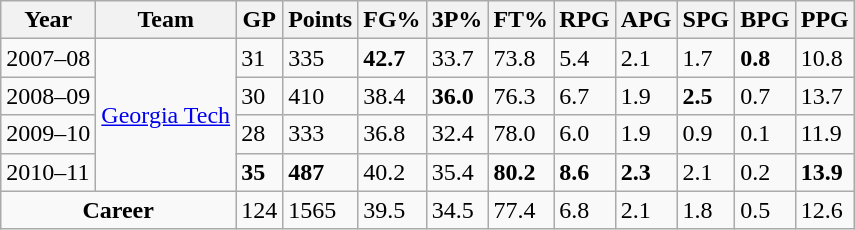<table class="wikitable sortable">
<tr>
<th>Year</th>
<th>Team</th>
<th>GP</th>
<th>Points</th>
<th>FG%</th>
<th>3P%</th>
<th>FT%</th>
<th>RPG</th>
<th>APG</th>
<th>SPG</th>
<th>BPG</th>
<th>PPG</th>
</tr>
<tr>
<td>2007–08</td>
<td rowspan=4><a href='#'>Georgia Tech</a></td>
<td>31</td>
<td>335</td>
<td><strong>42.7</strong></td>
<td>33.7</td>
<td>73.8</td>
<td>5.4</td>
<td>2.1</td>
<td>1.7</td>
<td><strong>0.8</strong></td>
<td>10.8</td>
</tr>
<tr>
<td>2008–09</td>
<td>30</td>
<td>410</td>
<td>38.4</td>
<td><strong>36.0</strong></td>
<td>76.3</td>
<td>6.7</td>
<td>1.9</td>
<td><strong>2.5</strong></td>
<td>0.7</td>
<td>13.7</td>
</tr>
<tr>
<td>2009–10</td>
<td>28</td>
<td>333</td>
<td>36.8</td>
<td>32.4</td>
<td>78.0</td>
<td>6.0</td>
<td>1.9</td>
<td>0.9</td>
<td>0.1</td>
<td>11.9</td>
</tr>
<tr>
<td>2010–11</td>
<td><strong>35</strong></td>
<td><strong>487</strong></td>
<td>40.2</td>
<td>35.4</td>
<td><strong>80.2</strong></td>
<td><strong>8.6</strong></td>
<td><strong>2.3</strong></td>
<td>2.1</td>
<td>0.2</td>
<td><strong>13.9</strong></td>
</tr>
<tr>
<td colspan=2 align=center><strong>Career</strong></td>
<td>124</td>
<td>1565</td>
<td>39.5</td>
<td>34.5</td>
<td>77.4</td>
<td>6.8</td>
<td>2.1</td>
<td>1.8</td>
<td>0.5</td>
<td>12.6</td>
</tr>
</table>
